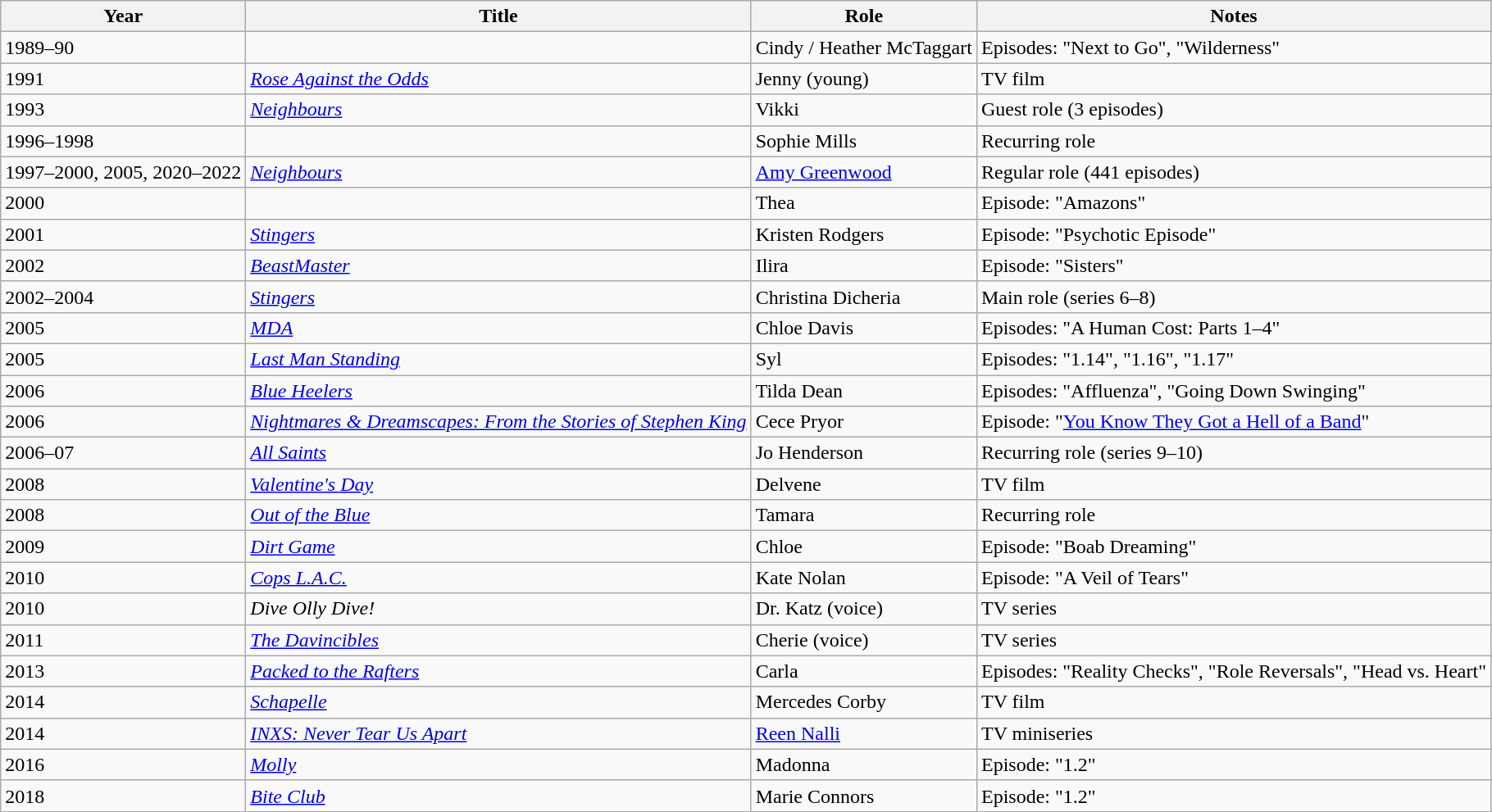<table class="wikitable sortable">
<tr>
<th>Year</th>
<th>Title</th>
<th>Role</th>
<th class="unsortable">Notes</th>
</tr>
<tr>
<td>1989–90</td>
<td><em></em></td>
<td>Cindy / Heather McTaggart</td>
<td>Episodes: "Next to Go", "Wilderness"</td>
</tr>
<tr>
<td>1991</td>
<td><em><a href='#'>Rose Against the Odds</a></em></td>
<td>Jenny (young)</td>
<td>TV film</td>
</tr>
<tr>
<td>1993</td>
<td><em><a href='#'>Neighbours</a></em></td>
<td>Vikki</td>
<td>Guest role (3 episodes)</td>
</tr>
<tr>
<td>1996–1998</td>
<td><em></em></td>
<td>Sophie Mills</td>
<td>Recurring role</td>
</tr>
<tr>
<td>1997–2000, 2005, 2020–2022</td>
<td><em><a href='#'>Neighbours</a></em></td>
<td><a href='#'>Amy Greenwood</a></td>
<td>Regular role (441 episodes)</td>
</tr>
<tr>
<td>2000</td>
<td><em></em></td>
<td>Thea</td>
<td>Episode: "Amazons"</td>
</tr>
<tr>
<td>2001</td>
<td><em><a href='#'>Stingers</a></em></td>
<td>Kristen Rodgers</td>
<td>Episode: "Psychotic Episode"</td>
</tr>
<tr>
<td>2002</td>
<td><em><a href='#'>BeastMaster</a></em></td>
<td>Ilira</td>
<td>Episode: "Sisters"</td>
</tr>
<tr>
<td>2002–2004</td>
<td><em><a href='#'>Stingers</a></em></td>
<td>Christina Dicheria</td>
<td>Main role (series 6–8)</td>
</tr>
<tr>
<td>2005</td>
<td><em><a href='#'>MDA</a></em></td>
<td>Chloe Davis</td>
<td>Episodes: "A Human Cost: Parts 1–4"</td>
</tr>
<tr>
<td>2005</td>
<td><em><a href='#'>Last Man Standing</a></em></td>
<td>Syl</td>
<td>Episodes: "1.14", "1.16", "1.17"</td>
</tr>
<tr>
<td>2006</td>
<td><em><a href='#'>Blue Heelers</a></em></td>
<td>Tilda Dean</td>
<td>Episodes: "Affluenza", "Going Down Swinging"</td>
</tr>
<tr>
<td>2006</td>
<td><em><a href='#'>Nightmares & Dreamscapes: From the Stories of Stephen King</a></em></td>
<td>Cece Pryor</td>
<td>Episode: "<a href='#'>You Know They Got a Hell of a Band</a>"</td>
</tr>
<tr>
<td>2006–07</td>
<td><em><a href='#'>All Saints</a></em></td>
<td>Jo Henderson</td>
<td>Recurring role (series 9–10)</td>
</tr>
<tr>
<td>2008</td>
<td><em><a href='#'>Valentine's Day</a></em></td>
<td>Delvene</td>
<td>TV film</td>
</tr>
<tr>
<td>2008</td>
<td><em><a href='#'>Out of the Blue</a></em></td>
<td>Tamara</td>
<td>Recurring role</td>
</tr>
<tr>
<td>2009</td>
<td><em><a href='#'>Dirt Game</a></em></td>
<td>Chloe</td>
<td>Episode: "Boab Dreaming"</td>
</tr>
<tr>
<td>2010</td>
<td><em><a href='#'>Cops L.A.C.</a></em></td>
<td>Kate Nolan</td>
<td>Episode: "A Veil of Tears"</td>
</tr>
<tr>
<td>2010</td>
<td><em>Dive Olly Dive!</em></td>
<td>Dr. Katz (voice)</td>
<td>TV series</td>
</tr>
<tr>
<td>2011</td>
<td><em><a href='#'>The Davincibles</a></em></td>
<td>Cherie (voice)</td>
<td>TV series</td>
</tr>
<tr>
<td>2013</td>
<td><em><a href='#'>Packed to the Rafters</a></em></td>
<td>Carla</td>
<td>Episodes: "Reality Checks", "Role Reversals", "Head vs. Heart"</td>
</tr>
<tr>
<td>2014</td>
<td><em><a href='#'>Schapelle</a></em></td>
<td>Mercedes Corby</td>
<td>TV film</td>
</tr>
<tr>
<td>2014</td>
<td><em><a href='#'>INXS: Never Tear Us Apart</a></em></td>
<td><a href='#'>Reen Nalli</a></td>
<td>TV miniseries</td>
</tr>
<tr>
<td>2016</td>
<td><em><a href='#'>Molly</a></em></td>
<td>Madonna</td>
<td>Episode: "1.2"</td>
</tr>
<tr>
<td>2018</td>
<td><em><a href='#'>Bite Club</a></em></td>
<td>Marie Connors</td>
<td>Episode: "1.2"</td>
</tr>
</table>
